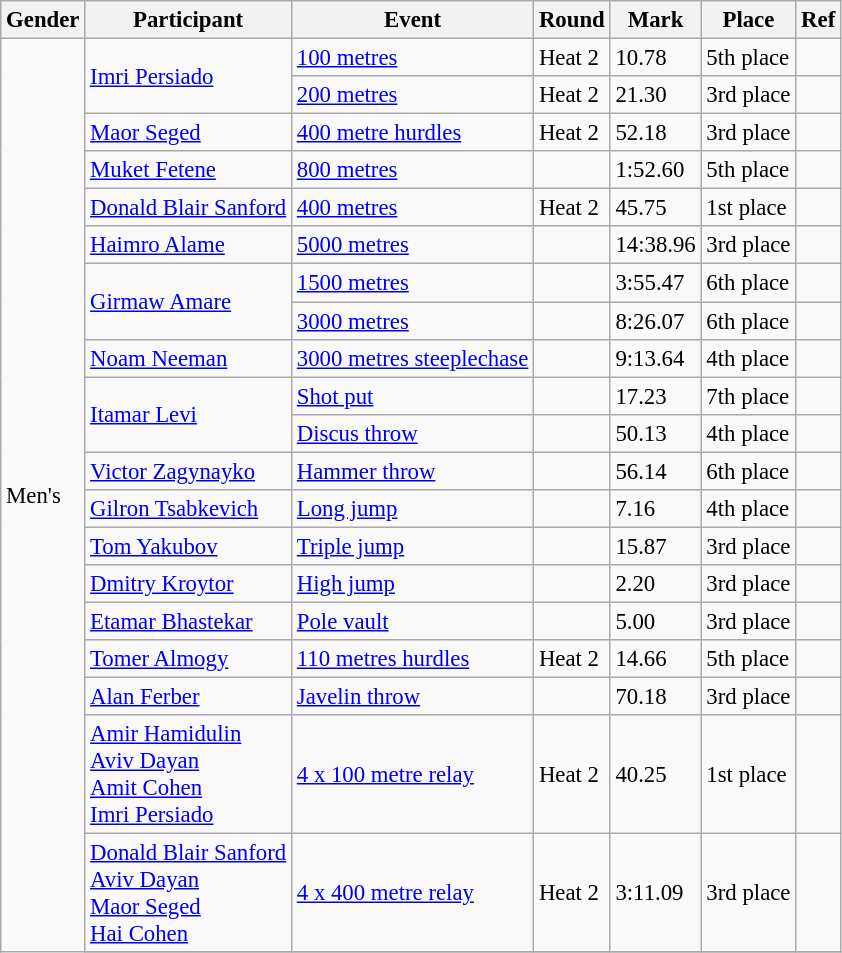<table class="wikitable" style="font-size: 95%;">
<tr>
<th>Gender</th>
<th>Participant</th>
<th>Event</th>
<th>Round</th>
<th>Mark</th>
<th>Place</th>
<th>Ref</th>
</tr>
<tr>
<td rowspan=122>Men's</td>
<td rowspan=2><a href='#'>Imri Persiado</a></td>
<td><a href='#'>100 metres</a></td>
<td>Heat 2</td>
<td>10.78</td>
<td>5th place</td>
<td></td>
</tr>
<tr>
<td><a href='#'>200 metres</a></td>
<td>Heat 2</td>
<td>21.30</td>
<td>3rd place</td>
<td></td>
</tr>
<tr>
<td rowspan=1><a href='#'>Maor Seged</a></td>
<td><a href='#'>400 metre hurdles</a></td>
<td>Heat 2</td>
<td>52.18</td>
<td>3rd place</td>
<td></td>
</tr>
<tr>
<td rowspan=1><a href='#'>Muket Fetene</a></td>
<td><a href='#'>800 metres</a></td>
<td></td>
<td>1:52.60</td>
<td>5th place</td>
<td></td>
</tr>
<tr>
<td rowspan=1><a href='#'>Donald Blair Sanford</a></td>
<td><a href='#'>400 metres</a></td>
<td>Heat 2</td>
<td>45.75</td>
<td>1st place</td>
<td></td>
</tr>
<tr>
<td rowspan=1><a href='#'>Haimro Alame</a></td>
<td><a href='#'>5000 metres</a></td>
<td></td>
<td>14:38.96</td>
<td>3rd place</td>
<td></td>
</tr>
<tr>
<td rowspan=2><a href='#'>Girmaw Amare</a></td>
<td><a href='#'>1500 metres</a></td>
<td></td>
<td>3:55.47</td>
<td>6th place</td>
<td></td>
</tr>
<tr>
<td><a href='#'>3000 metres</a></td>
<td></td>
<td>8:26.07</td>
<td>6th place</td>
<td></td>
</tr>
<tr>
<td rowspan=1><a href='#'>Noam Neeman</a></td>
<td><a href='#'>3000 metres steeplechase</a></td>
<td></td>
<td>9:13.64</td>
<td>4th place</td>
<td></td>
</tr>
<tr>
<td rowspan=2><a href='#'>Itamar Levi</a></td>
<td><a href='#'>Shot put</a></td>
<td></td>
<td>17.23</td>
<td>7th place</td>
<td></td>
</tr>
<tr>
<td><a href='#'>Discus throw</a></td>
<td></td>
<td>50.13</td>
<td>4th place</td>
<td></td>
</tr>
<tr>
<td rowspan=1><a href='#'>Victor Zagynayko</a></td>
<td><a href='#'>Hammer throw</a></td>
<td></td>
<td>56.14</td>
<td>6th place</td>
<td></td>
</tr>
<tr>
<td><a href='#'>Gilron Tsabkevich</a></td>
<td><a href='#'>Long jump</a></td>
<td></td>
<td>7.16</td>
<td>4th place</td>
<td></td>
</tr>
<tr>
<td rowspan=1><a href='#'>Tom Yakubov</a></td>
<td><a href='#'>Triple jump</a></td>
<td></td>
<td>15.87</td>
<td>3rd place</td>
<td></td>
</tr>
<tr>
<td rowspan=1><a href='#'>Dmitry Kroytor</a></td>
<td><a href='#'>High jump</a></td>
<td></td>
<td>2.20</td>
<td>3rd place</td>
<td></td>
</tr>
<tr>
<td rowspan=1><a href='#'>Etamar Bhastekar</a></td>
<td><a href='#'>Pole vault</a></td>
<td></td>
<td>5.00</td>
<td>3rd place</td>
<td></td>
</tr>
<tr>
<td rowspan=1><a href='#'>Tomer Almogy</a></td>
<td><a href='#'>110 metres hurdles</a></td>
<td>Heat 2</td>
<td>14.66</td>
<td>5th place</td>
<td></td>
</tr>
<tr>
<td rowspan=1><a href='#'>Alan Ferber</a></td>
<td><a href='#'>Javelin throw</a></td>
<td></td>
<td>70.18</td>
<td>3rd place</td>
<td></td>
</tr>
<tr>
<td rowspan=1><a href='#'>Amir Hamidulin</a><br><a href='#'>Aviv Dayan</a><br><a href='#'>Amit Cohen</a><br><a href='#'>Imri Persiado</a></td>
<td><a href='#'>4 x 100 metre relay</a></td>
<td>Heat 2</td>
<td>40.25</td>
<td>1st place</td>
<td></td>
</tr>
<tr>
<td rowspan=1><a href='#'>Donald Blair Sanford</a><br><a href='#'>Aviv Dayan</a><br><a href='#'>Maor Seged</a><br><a href='#'>Hai Cohen</a></td>
<td><a href='#'>4 x 400 metre relay</a></td>
<td>Heat 2</td>
<td>3:11.09</td>
<td>3rd place</td>
<td></td>
</tr>
<tr>
</tr>
</table>
